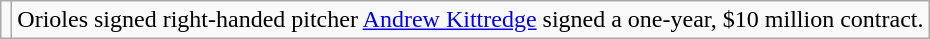<table class="wikitable">
<tr>
<td></td>
<td>Orioles signed right-handed pitcher <a href='#'>Andrew Kittredge</a> signed a one-year, $10 million contract.</td>
</tr>
</table>
